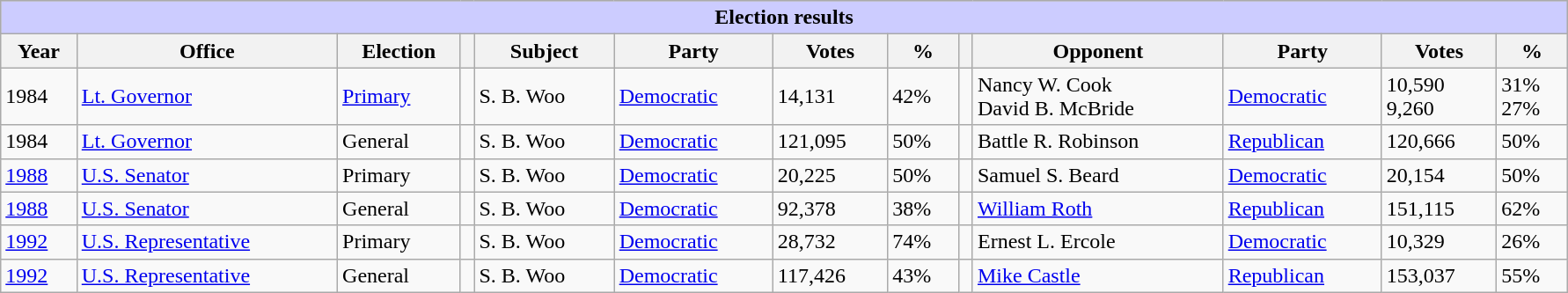<table class=wikitable style="width: 94%" style="text-align: center;" align="center">
<tr bgcolor=#cccccc>
<th colspan=13 style="background: #ccccff;">Election results</th>
</tr>
<tr>
<th>Year</th>
<th>Office</th>
<th>Election</th>
<th></th>
<th>Subject</th>
<th>Party</th>
<th>Votes</th>
<th>%</th>
<th></th>
<th>Opponent</th>
<th>Party</th>
<th>Votes</th>
<th>%</th>
</tr>
<tr>
<td>1984</td>
<td><a href='#'>Lt. Governor</a></td>
<td><a href='#'>Primary</a></td>
<td></td>
<td>S. B. Woo</td>
<td><a href='#'>Democratic</a></td>
<td>14,131</td>
<td>42%</td>
<td></td>
<td>Nancy W. Cook<br>David B. McBride</td>
<td><a href='#'>Democratic</a></td>
<td>10,590<br>9,260</td>
<td>31%<br>27%</td>
</tr>
<tr>
<td>1984</td>
<td><a href='#'>Lt. Governor</a></td>
<td>General</td>
<td></td>
<td>S. B. Woo</td>
<td><a href='#'>Democratic</a></td>
<td>121,095</td>
<td>50%</td>
<td></td>
<td>Battle R. Robinson</td>
<td><a href='#'>Republican</a></td>
<td>120,666</td>
<td>50%</td>
</tr>
<tr>
<td><a href='#'>1988</a></td>
<td><a href='#'>U.S. Senator</a></td>
<td>Primary</td>
<td></td>
<td>S. B. Woo</td>
<td><a href='#'>Democratic</a></td>
<td>20,225</td>
<td>50%</td>
<td></td>
<td>Samuel S. Beard</td>
<td><a href='#'>Democratic</a></td>
<td>20,154</td>
<td>50%</td>
</tr>
<tr>
<td><a href='#'>1988</a></td>
<td><a href='#'>U.S. Senator</a></td>
<td>General</td>
<td></td>
<td>S. B. Woo</td>
<td><a href='#'>Democratic</a></td>
<td>92,378</td>
<td>38%</td>
<td></td>
<td><a href='#'>William Roth</a></td>
<td><a href='#'>Republican</a></td>
<td>151,115</td>
<td>62%</td>
</tr>
<tr>
<td><a href='#'>1992</a></td>
<td><a href='#'>U.S. Representative</a></td>
<td>Primary</td>
<td></td>
<td>S. B. Woo</td>
<td><a href='#'>Democratic</a></td>
<td>28,732</td>
<td>74%</td>
<td></td>
<td>Ernest L. Ercole</td>
<td><a href='#'>Democratic</a></td>
<td>10,329</td>
<td>26%</td>
</tr>
<tr>
<td><a href='#'>1992</a></td>
<td><a href='#'>U.S. Representative</a></td>
<td>General</td>
<td></td>
<td>S. B. Woo</td>
<td><a href='#'>Democratic</a></td>
<td>117,426</td>
<td>43%</td>
<td></td>
<td><a href='#'>Mike Castle</a></td>
<td><a href='#'>Republican</a></td>
<td>153,037</td>
<td>55%</td>
</tr>
</table>
